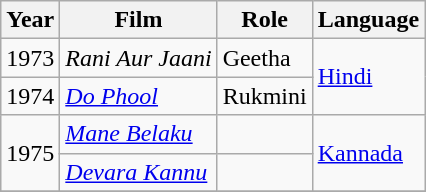<table class="wikitable sortable">
<tr>
<th>Year</th>
<th>Film</th>
<th>Role</th>
<th>Language</th>
</tr>
<tr>
<td>1973</td>
<td><em>Rani Aur Jaani</em></td>
<td>Geetha</td>
<td rowspan="2"><a href='#'>Hindi</a></td>
</tr>
<tr>
<td>1974</td>
<td><em><a href='#'>Do Phool</a></em></td>
<td>Rukmini</td>
</tr>
<tr>
<td rowspan="2">1975</td>
<td><em><a href='#'>Mane Belaku</a></em></td>
<td></td>
<td rowspan="2"><a href='#'>Kannada</a></td>
</tr>
<tr>
<td><em><a href='#'>Devara Kannu</a></em></td>
<td></td>
</tr>
<tr>
</tr>
</table>
